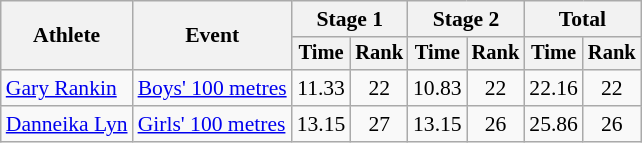<table class=wikitable style="font-size:90%">
<tr>
<th rowspan="2">Athlete</th>
<th rowspan="2">Event</th>
<th colspan="2">Stage 1</th>
<th colspan="2">Stage 2</th>
<th colspan="2">Total</th>
</tr>
<tr style="font-size:95%">
<th>Time</th>
<th>Rank</th>
<th>Time</th>
<th>Rank</th>
<th>Time</th>
<th>Rank</th>
</tr>
<tr align=center>
<td align=left><a href='#'>Gary Rankin</a></td>
<td align=left><a href='#'>Boys' 100 metres</a></td>
<td>11.33</td>
<td>22</td>
<td>10.83</td>
<td>22</td>
<td>22.16</td>
<td>22</td>
</tr>
<tr align=center>
<td align=left><a href='#'>Danneika Lyn</a></td>
<td align=left><a href='#'>Girls' 100 metres</a></td>
<td>13.15</td>
<td>27</td>
<td>13.15</td>
<td>26</td>
<td>25.86</td>
<td>26</td>
</tr>
</table>
